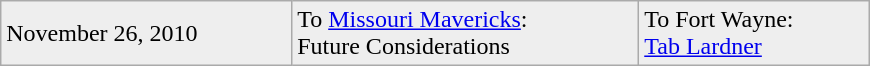<table class="wikitable" style="border:1px solid #999999; width:580px;">
<tr bgcolor="eeeeee">
<td>November 26, 2010</td>
<td valign="top">To <a href='#'>Missouri Mavericks</a>: <br> Future Considerations</td>
<td valign="top">To Fort Wayne: <br> <a href='#'>Tab Lardner</a></td>
</tr>
</table>
